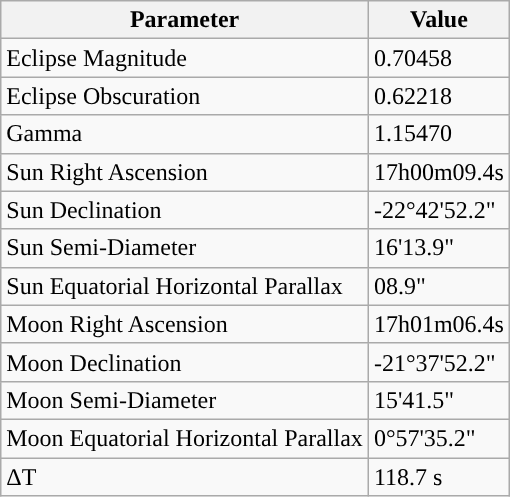<table class="wikitable">
<tr>
<th>Parameter</th>
<th>Value</th>
</tr>
<tr>
<td>Eclipse Magnitude</td>
<td>0.70458</td>
</tr>
<tr>
<td>Eclipse Obscuration</td>
<td>0.62218</td>
</tr>
<tr>
<td>Gamma</td>
<td>1.15470</td>
</tr>
<tr>
<td>Sun Right Ascension</td>
<td>17h00m09.4s</td>
</tr>
<tr>
<td>Sun Declination</td>
<td>-22°42'52.2"</td>
</tr>
<tr>
<td>Sun Semi-Diameter</td>
<td>16'13.9"</td>
</tr>
<tr>
<td>Sun Equatorial Horizontal Parallax</td>
<td>08.9"</td>
</tr>
<tr>
<td>Moon Right Ascension</td>
<td>17h01m06.4s</td>
</tr>
<tr>
<td>Moon Declination</td>
<td>-21°37'52.2"</td>
</tr>
<tr>
<td>Moon Semi-Diameter</td>
<td>15'41.5"</td>
</tr>
<tr>
<td>Moon Equatorial Horizontal Parallax</td>
<td>0°57'35.2"</td>
</tr>
<tr>
<td>ΔT</td>
<td>118.7 s</td>
</tr>
</table>
